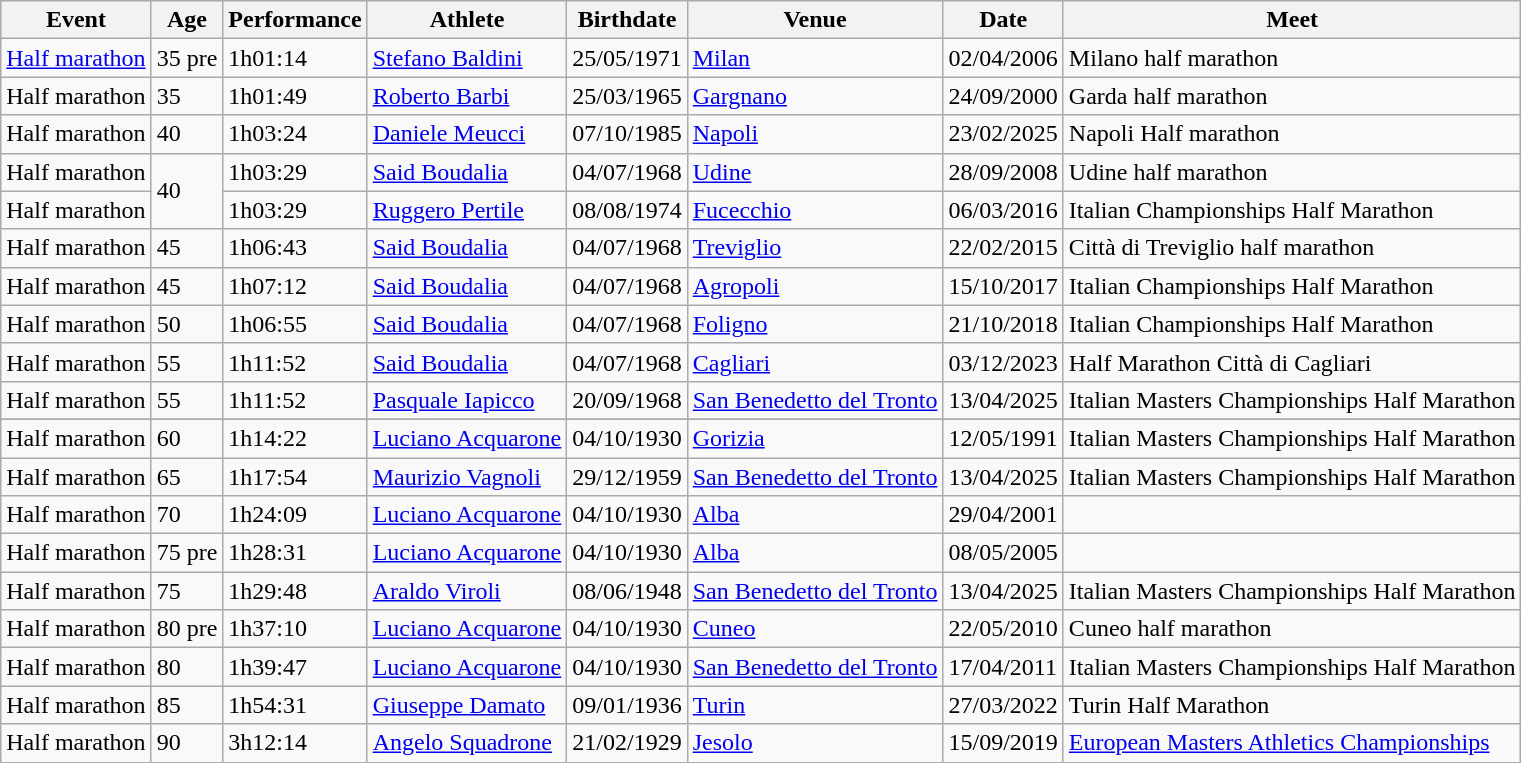<table class="wikitable" width= style="font-size:90%; text-align:center">
<tr>
<th>Event</th>
<th>Age</th>
<th>Performance</th>
<th>Athlete</th>
<th>Birthdate</th>
<th>Venue</th>
<th>Date</th>
<th>Meet</th>
</tr>
<tr>
<td><a href='#'>Half marathon</a></td>
<td>35 pre</td>
<td>1h01:14</td>
<td align=left><a href='#'>Stefano Baldini</a></td>
<td>25/05/1971</td>
<td align=left><a href='#'>Milan</a></td>
<td>02/04/2006</td>
<td>Milano half marathon</td>
</tr>
<tr>
<td>Half marathon</td>
<td>35</td>
<td>1h01:49</td>
<td align=left><a href='#'>Roberto Barbi</a></td>
<td>25/03/1965</td>
<td align=left><a href='#'>Gargnano</a></td>
<td>24/09/2000</td>
<td>Garda half marathon</td>
</tr>
<tr>
<td>Half marathon</td>
<td>40</td>
<td>1h03:24</td>
<td align=left><a href='#'>Daniele Meucci</a></td>
<td>07/10/1985</td>
<td align=left><a href='#'>Napoli</a></td>
<td>23/02/2025</td>
<td align=left>Napoli Half marathon</td>
</tr>
<tr>
<td>Half marathon</td>
<td rowspan=2>40</td>
<td>1h03:29</td>
<td align=left><a href='#'>Said Boudalia</a></td>
<td>04/07/1968</td>
<td align=left><a href='#'>Udine</a></td>
<td>28/09/2008</td>
<td>Udine half marathon</td>
</tr>
<tr>
<td>Half marathon</td>
<td>1h03:29</td>
<td align=left><a href='#'>Ruggero Pertile</a></td>
<td>08/08/1974</td>
<td align=left><a href='#'>Fucecchio</a></td>
<td>06/03/2016</td>
<td>Italian Championships Half Marathon</td>
</tr>
<tr>
<td>Half marathon</td>
<td>45</td>
<td>1h06:43</td>
<td align=left><a href='#'>Said Boudalia</a></td>
<td>04/07/1968</td>
<td align=left><a href='#'>Treviglio</a></td>
<td>22/02/2015</td>
<td>Città di Treviglio half marathon</td>
</tr>
<tr>
<td>Half marathon</td>
<td>45</td>
<td>1h07:12</td>
<td align=left><a href='#'>Said Boudalia</a></td>
<td>04/07/1968</td>
<td align=left><a href='#'>Agropoli</a></td>
<td>15/10/2017</td>
<td>Italian Championships Half Marathon</td>
</tr>
<tr>
<td>Half marathon</td>
<td>50</td>
<td>1h06:55</td>
<td align=left><a href='#'>Said Boudalia</a></td>
<td>04/07/1968</td>
<td align=left><a href='#'>Foligno</a></td>
<td>21/10/2018</td>
<td>Italian Championships Half Marathon</td>
</tr>
<tr>
<td>Half marathon</td>
<td>55</td>
<td>1h11:52</td>
<td align=left><a href='#'>Said Boudalia</a></td>
<td>04/07/1968</td>
<td align=left><a href='#'>Cagliari</a></td>
<td>03/12/2023</td>
<td>Half Marathon Città di Cagliari</td>
</tr>
<tr>
<td>Half marathon</td>
<td>55</td>
<td>1h11:52</td>
<td align=left><a href='#'>Pasquale Iapicco</a></td>
<td>20/09/1968</td>
<td align=left><a href='#'>San Benedetto del Tronto</a></td>
<td>13/04/2025</td>
<td>Italian Masters Championships Half Marathon</td>
</tr>
<tr>
</tr>
<tr>
<td>Half marathon</td>
<td>60</td>
<td>1h14:22</td>
<td align=left><a href='#'>Luciano Acquarone</a></td>
<td>04/10/1930</td>
<td align=left><a href='#'>Gorizia</a></td>
<td>12/05/1991</td>
<td>Italian Masters Championships Half Marathon</td>
</tr>
<tr>
<td>Half marathon</td>
<td>65</td>
<td>1h17:54</td>
<td align=left><a href='#'>Maurizio Vagnoli</a></td>
<td>29/12/1959</td>
<td align=left><a href='#'>San Benedetto del Tronto</a></td>
<td>13/04/2025</td>
<td>Italian Masters Championships Half Marathon</td>
</tr>
<tr>
<td>Half marathon</td>
<td>70</td>
<td>1h24:09</td>
<td align=left><a href='#'>Luciano Acquarone</a></td>
<td>04/10/1930</td>
<td align=left><a href='#'>Alba</a></td>
<td>29/04/2001</td>
<td></td>
</tr>
<tr>
<td>Half marathon</td>
<td>75 pre</td>
<td>1h28:31</td>
<td align=left><a href='#'>Luciano Acquarone</a></td>
<td>04/10/1930</td>
<td align=left><a href='#'>Alba</a></td>
<td>08/05/2005</td>
<td></td>
</tr>
<tr>
<td>Half marathon</td>
<td>75</td>
<td>1h29:48</td>
<td align=left><a href='#'>Araldo Viroli</a></td>
<td>08/06/1948</td>
<td align=left><a href='#'>San Benedetto del Tronto</a></td>
<td>13/04/2025</td>
<td>Italian Masters Championships Half Marathon</td>
</tr>
<tr>
<td>Half marathon</td>
<td>80 pre</td>
<td>1h37:10</td>
<td align=left><a href='#'>Luciano Acquarone</a></td>
<td>04/10/1930</td>
<td align=left><a href='#'>Cuneo</a></td>
<td>22/05/2010</td>
<td>Cuneo half marathon</td>
</tr>
<tr>
<td>Half marathon</td>
<td>80</td>
<td>1h39:47</td>
<td align=left><a href='#'>Luciano Acquarone</a></td>
<td>04/10/1930</td>
<td align=left><a href='#'>San Benedetto del Tronto</a></td>
<td>17/04/2011</td>
<td>Italian Masters Championships Half Marathon</td>
</tr>
<tr>
<td>Half marathon</td>
<td>85</td>
<td>1h54:31</td>
<td align=left><a href='#'>Giuseppe Damato</a></td>
<td>09/01/1936</td>
<td align=left><a href='#'>Turin</a></td>
<td>27/03/2022</td>
<td>Turin Half Marathon</td>
</tr>
<tr>
<td>Half marathon</td>
<td>90</td>
<td>3h12:14</td>
<td align=left><a href='#'>Angelo Squadrone</a></td>
<td>21/02/1929</td>
<td align=left><a href='#'>Jesolo</a></td>
<td>15/09/2019</td>
<td><a href='#'>European Masters Athletics Championships</a></td>
</tr>
</table>
